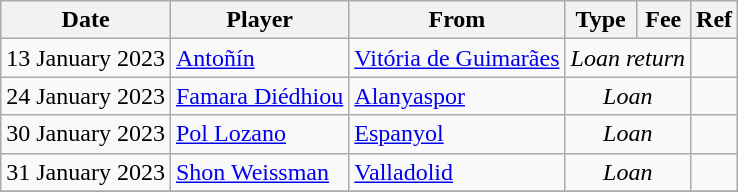<table class="wikitable">
<tr>
<th>Date</th>
<th>Player</th>
<th>From</th>
<th>Type</th>
<th>Fee</th>
<th>Ref</th>
</tr>
<tr>
<td>13 January 2023</td>
<td> <a href='#'>Antoñín</a></td>
<td> <a href='#'>Vitória de Guimarães</a></td>
<td colspan=2 align=center><em>Loan return</em></td>
<td align=center></td>
</tr>
<tr>
<td>24 January 2023</td>
<td> <a href='#'>Famara Diédhiou</a></td>
<td> <a href='#'>Alanyaspor</a></td>
<td colspan=2 align=center><em>Loan</em></td>
<td align=center></td>
</tr>
<tr>
<td>30 January 2023</td>
<td> <a href='#'>Pol Lozano</a></td>
<td><a href='#'>Espanyol</a></td>
<td colspan=2 align=center><em>Loan</em></td>
<td align=center></td>
</tr>
<tr>
<td>31 January 2023</td>
<td> <a href='#'>Shon Weissman</a></td>
<td><a href='#'>Valladolid</a></td>
<td colspan=2 align=center><em>Loan</em></td>
<td align=center></td>
</tr>
<tr>
</tr>
</table>
